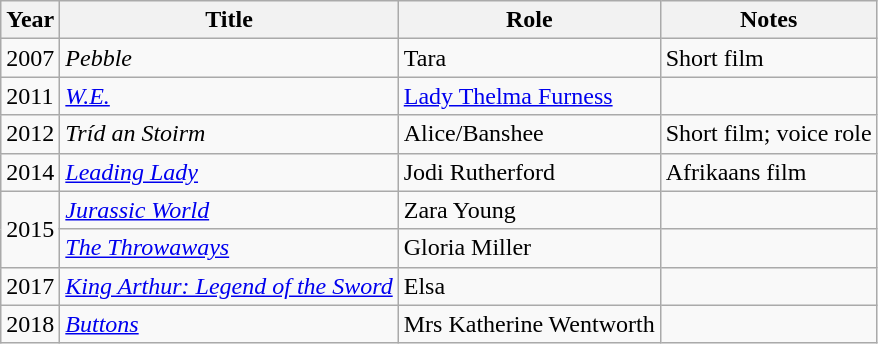<table class="wikitable sortable">
<tr>
<th>Year</th>
<th>Title</th>
<th>Role</th>
<th class="unsortable">Notes</th>
</tr>
<tr>
<td>2007</td>
<td><em>Pebble</em></td>
<td>Tara</td>
<td>Short film</td>
</tr>
<tr>
<td>2011</td>
<td><em><a href='#'>W.E.</a></em></td>
<td><a href='#'>Lady Thelma Furness</a></td>
<td></td>
</tr>
<tr>
<td>2012</td>
<td><em>Tríd an Stoirm</em></td>
<td>Alice/Banshee</td>
<td>Short film; voice role</td>
</tr>
<tr>
<td>2014</td>
<td><em><a href='#'>Leading Lady</a></em></td>
<td>Jodi Rutherford</td>
<td>Afrikaans film</td>
</tr>
<tr>
<td rowspan=2>2015</td>
<td><em><a href='#'>Jurassic World</a></em></td>
<td>Zara Young</td>
<td></td>
</tr>
<tr>
<td><em><a href='#'>The Throwaways</a></em></td>
<td>Gloria Miller</td>
<td></td>
</tr>
<tr>
<td>2017</td>
<td><em><a href='#'>King Arthur: Legend of the Sword</a></em></td>
<td>Elsa</td>
<td></td>
</tr>
<tr>
<td>2018</td>
<td><em><a href='#'>Buttons</a></em></td>
<td>Mrs Katherine Wentworth</td>
<td></td>
</tr>
</table>
